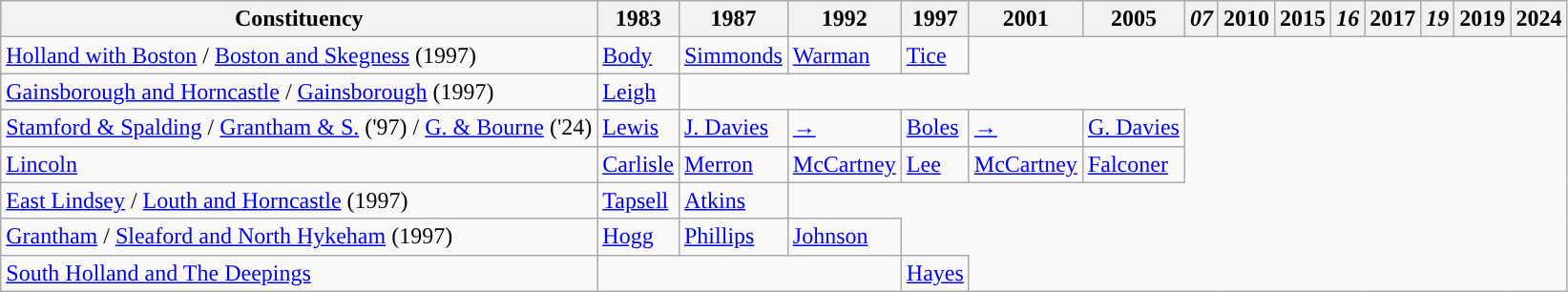<table class="wikitable">
<tr>
<th>Constituency</th>
<th>1983</th>
<th>1987</th>
<th>1992</th>
<th>1997</th>
<th>2001</th>
<th>2005</th>
<th><em>07</em></th>
<th>2010</th>
<th>2015</th>
<th><em>16</em></th>
<th>2017</th>
<th><em>19</em></th>
<th>2019</th>
<th>2024</th>
</tr>
<tr>
<td><a href='#'>Holland with Boston</a> / <a href='#'>Boston and Skegness</a> (1997)</td>
<td><a href='#'>Body</a></td>
<td><a href='#'>Simmonds</a></td>
<td><a href='#'>Warman</a></td>
<td><a href='#'>Tice</a></td>
</tr>
<tr>
<td><a href='#'>Gainsborough and Horncastle</a> / <a href='#'>Gainsborough</a> (1997)</td>
<td><a href='#'>Leigh</a></td>
</tr>
<tr>
<td><a href='#'>Stamford & Spalding</a> / <a href='#'>Grantham & S.</a> ('97) / <a href='#'>G. & Bourne</a> ('24)</td>
<td><a href='#'>Lewis</a></td>
<td><a href='#'>J. Davies</a></td>
<td><a href='#'>→</a></td>
<td><a href='#'>Boles</a></td>
<td><a href='#'>→</a></td>
<td><a href='#'>G. Davies</a></td>
</tr>
<tr>
<td><a href='#'>Lincoln</a></td>
<td><a href='#'>Carlisle</a></td>
<td><a href='#'>Merron</a></td>
<td><a href='#'>McCartney</a></td>
<td><a href='#'>Lee</a></td>
<td><a href='#'>McCartney</a></td>
<td><a href='#'>Falconer</a></td>
</tr>
<tr>
<td><a href='#'>East Lindsey</a> / <a href='#'>Louth and Horncastle</a> (1997)</td>
<td><a href='#'>Tapsell</a></td>
<td><a href='#'>Atkins</a></td>
</tr>
<tr>
<td><a href='#'>Grantham</a> / <a href='#'>Sleaford and North Hykeham</a> (1997)</td>
<td><a href='#'>Hogg</a></td>
<td><a href='#'>Phillips</a></td>
<td><a href='#'>Johnson</a></td>
</tr>
<tr>
<td><a href='#'>South Holland and The Deepings</a></td>
<td colspan="3"></td>
<td><a href='#'>Hayes</a></td>
</tr>
</table>
